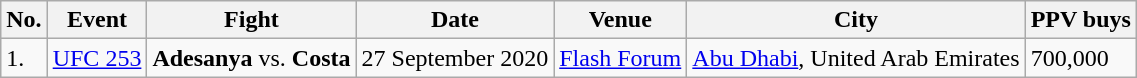<table class="wikitable">
<tr>
<th>No.</th>
<th>Event</th>
<th>Fight</th>
<th>Date</th>
<th>Venue</th>
<th>City</th>
<th>PPV buys</th>
</tr>
<tr>
<td>1.</td>
<td><a href='#'>UFC 253</a></td>
<td><strong>Adesanya</strong> vs. <strong>Costa</strong></td>
<td>27 September 2020</td>
<td><a href='#'>Flash Forum</a></td>
<td><a href='#'>Abu Dhabi</a>, United Arab Emirates</td>
<td>700,000</td>
</tr>
</table>
